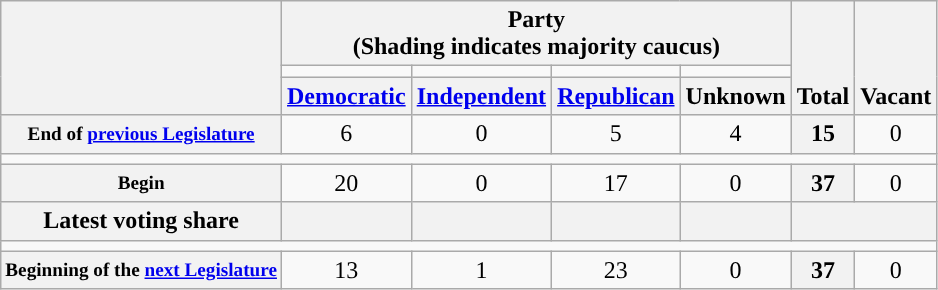<table class=wikitable style="text-align:center">
<tr style="vertical-align:bottom;">
<th rowspan=3></th>
<th colspan=4>Party <div>(Shading indicates majority caucus)</div></th>
<th rowspan=3>Total</th>
<th rowspan=3>Vacant</th>
</tr>
<tr style="height:5px">
<td style="background-color:"></td>
<td style="background-color:"></td>
<td style="background-color:"></td>
<td style="background-color:"></td>
</tr>
<tr>
<th><a href='#'>Democratic</a></th>
<th><a href='#'>Independent</a></th>
<th><a href='#'>Republican</a></th>
<th>Unknown</th>
</tr>
<tr>
<th style="white-space:nowrap; font-size:80%;">End of <a href='#'>previous Legislature</a></th>
<td>6</td>
<td>0</td>
<td>5</td>
<td>4</td>
<th>15</th>
<td>0</td>
</tr>
<tr>
<td colspan=7></td>
</tr>
<tr>
<th style="font-size:80%">Begin</th>
<td>20</td>
<td>0</td>
<td>17</td>
<td>0</td>
<th>37</th>
<td>0</td>
</tr>
<tr>
<th>Latest voting share</th>
<th></th>
<th></th>
<th></th>
<th></th>
<th colspan=2></th>
</tr>
<tr>
<td colspan=7></td>
</tr>
<tr>
<th style="white-space:nowrap; font-size:80%;">Beginning of the <a href='#'>next Legislature</a></th>
<td>13</td>
<td>1</td>
<td>23</td>
<td>0</td>
<th>37</th>
<td>0</td>
</tr>
</table>
